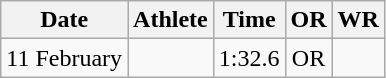<table class="wikitable" style="text-align:center">
<tr>
<th>Date</th>
<th>Athlete</th>
<th>Time</th>
<th>OR</th>
<th>WR</th>
</tr>
<tr>
<td>11 February</td>
<td></td>
<td>1:32.6</td>
<td>OR</td>
<td></td>
</tr>
</table>
